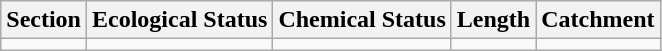<table class="wikitable">
<tr>
<th>Section</th>
<th>Ecological Status</th>
<th>Chemical Status</th>
<th>Length</th>
<th>Catchment</th>
</tr>
<tr>
<td></td>
<td></td>
<td></td>
<td></td>
<td></td>
</tr>
</table>
